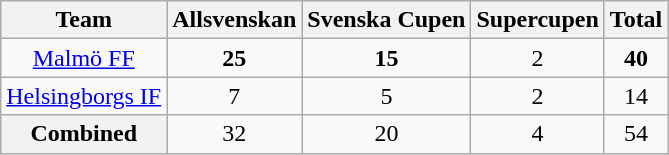<table class="wikitable" style="text-align:center;">
<tr>
<th>Team</th>
<th>Allsvenskan</th>
<th>Svenska Cupen</th>
<th>Supercupen</th>
<th>Total</th>
</tr>
<tr>
<td><a href='#'>Malmö FF</a></td>
<td><strong>25</strong></td>
<td><strong>15</strong></td>
<td>2</td>
<td><strong>40</strong></td>
</tr>
<tr>
<td><a href='#'>Helsingborgs IF</a></td>
<td>7</td>
<td>5</td>
<td>2</td>
<td>14</td>
</tr>
<tr>
<th>Combined</th>
<td>32</td>
<td>20</td>
<td>4</td>
<td>54</td>
</tr>
</table>
